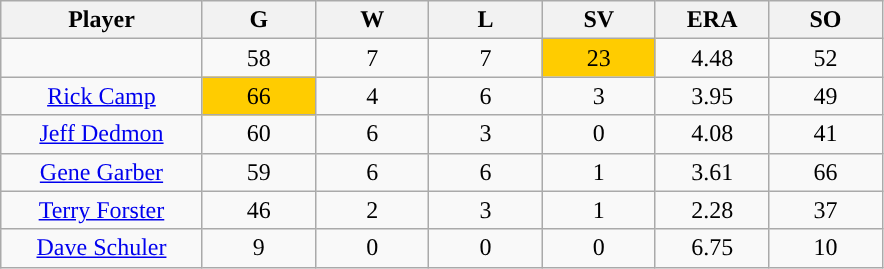<table class="wikitable sortable">
<tr>
<th bgcolor="#DDDDFF" width="16%">Player</th>
<th bgcolor="#DDDDFF" width="9%">G</th>
<th bgcolor="#DDDDFF" width="9%">W</th>
<th bgcolor="#DDDDFF" width="9%">L</th>
<th bgcolor="#DDDDFF" width="9%">SV</th>
<th bgcolor="#DDDDFF" width="9%">ERA</th>
<th bgcolor="#DDDDFF" width="9%">SO</th>
</tr>
<tr align="center">
<td></td>
<td>58</td>
<td>7</td>
<td>7</td>
<td style="background:#fc0;">23</td>
<td>4.48</td>
<td>52</td>
</tr>
<tr align=center>
<td><a href='#'>Rick Camp</a></td>
<td style="background:#fc0;">66</td>
<td>4</td>
<td>6</td>
<td>3</td>
<td>3.95</td>
<td>49</td>
</tr>
<tr align=center>
<td><a href='#'>Jeff Dedmon</a></td>
<td>60</td>
<td>6</td>
<td>3</td>
<td>0</td>
<td>4.08</td>
<td>41</td>
</tr>
<tr align=center>
<td><a href='#'>Gene Garber</a></td>
<td>59</td>
<td>6</td>
<td>6</td>
<td>1</td>
<td>3.61</td>
<td>66</td>
</tr>
<tr align="center">
<td><a href='#'>Terry Forster</a></td>
<td>46</td>
<td>2</td>
<td>3</td>
<td>1</td>
<td>2.28</td>
<td>37</td>
</tr>
<tr align=center>
<td><a href='#'>Dave Schuler</a></td>
<td>9</td>
<td>0</td>
<td>0</td>
<td>0</td>
<td>6.75</td>
<td>10</td>
</tr>
</table>
